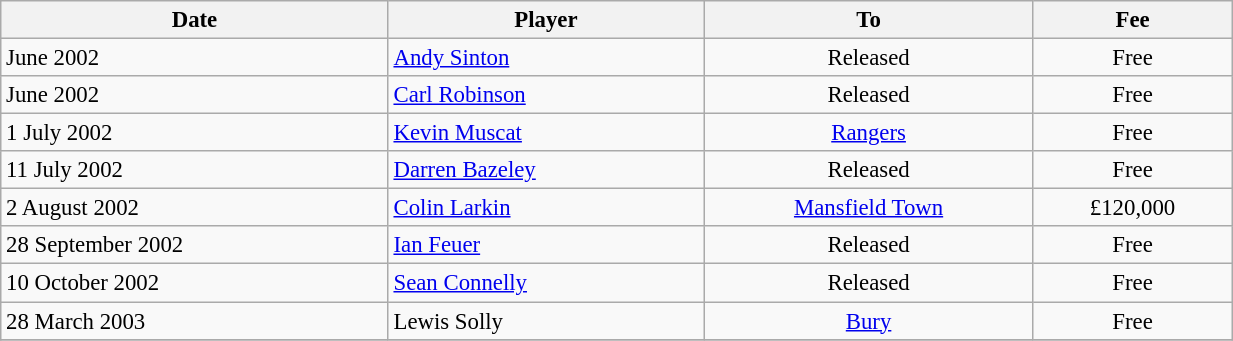<table class="wikitable" style="text-align:center; font-size:95%;width:65%; text-align:left">
<tr>
<th><strong>Date</strong></th>
<th><strong>Player</strong></th>
<th><strong>To</strong></th>
<th><strong>Fee</strong></th>
</tr>
<tr --->
<td>June 2002</td>
<td> <a href='#'>Andy Sinton</a></td>
<td align="center">Released</td>
<td align="center">Free</td>
</tr>
<tr --->
<td>June 2002</td>
<td> <a href='#'>Carl Robinson</a></td>
<td align="center">Released</td>
<td align="center">Free</td>
</tr>
<tr --->
<td>1 July 2002</td>
<td> <a href='#'>Kevin Muscat</a></td>
<td align="center"> <a href='#'>Rangers</a></td>
<td align="center">Free</td>
</tr>
<tr --->
<td>11 July 2002</td>
<td> <a href='#'>Darren Bazeley</a></td>
<td align="center">Released</td>
<td align="center">Free</td>
</tr>
<tr --->
<td>2 August 2002</td>
<td> <a href='#'>Colin Larkin</a></td>
<td align="center"><a href='#'>Mansfield Town</a></td>
<td align="center">£120,000</td>
</tr>
<tr --->
<td>28 September 2002</td>
<td> <a href='#'>Ian Feuer</a></td>
<td align="center">Released</td>
<td align="center">Free</td>
</tr>
<tr --->
<td>10 October 2002</td>
<td> <a href='#'>Sean Connelly</a></td>
<td align="center">Released</td>
<td align="center">Free</td>
</tr>
<tr --->
<td>28 March 2003</td>
<td> Lewis Solly</td>
<td align="center"><a href='#'>Bury</a></td>
<td align="center">Free</td>
</tr>
<tr>
</tr>
</table>
